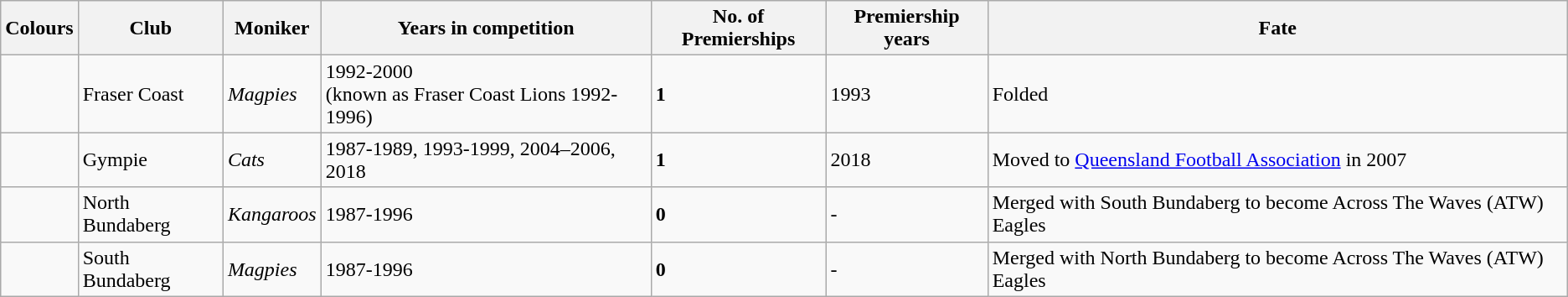<table class="wikitable sortable">
<tr>
<th>Colours</th>
<th>Club</th>
<th>Moniker</th>
<th>Years in competition</th>
<th>No. of Premierships</th>
<th>Premiership years</th>
<th>Fate</th>
</tr>
<tr>
<td></td>
<td>Fraser Coast</td>
<td><em>Magpies</em></td>
<td>1992-2000 <br> (known as Fraser Coast Lions 1992-1996)</td>
<td><strong>1</strong></td>
<td>1993</td>
<td>Folded</td>
</tr>
<tr>
<td></td>
<td>Gympie</td>
<td><em>Cats</em></td>
<td>1987-1989, 1993-1999, 2004–2006, 2018</td>
<td><strong>1</strong></td>
<td>2018</td>
<td>Moved to <a href='#'>Queensland Football Association</a> in 2007</td>
</tr>
<tr>
<td></td>
<td>North Bundaberg</td>
<td><em>Kangaroos</em></td>
<td>1987-1996</td>
<td><strong>0</strong></td>
<td>-</td>
<td>Merged with South Bundaberg to become  Across The Waves (ATW) Eagles</td>
</tr>
<tr>
<td></td>
<td>South Bundaberg</td>
<td><em>Magpies</em></td>
<td>1987-1996</td>
<td><strong>0</strong></td>
<td>-</td>
<td>Merged with North Bundaberg to become  Across The Waves (ATW) Eagles</td>
</tr>
</table>
